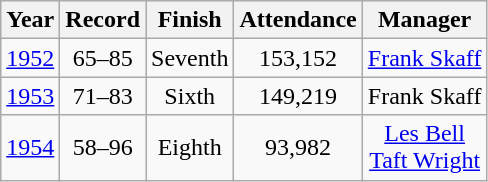<table class="wikitable">
<tr style="background: #F2F2F2;">
<th>Year</th>
<th>Record</th>
<th>Finish</th>
<th>Attendance</th>
<th>Manager</th>
</tr>
<tr align=center>
<td><a href='#'>1952</a></td>
<td>65–85</td>
<td>Seventh</td>
<td>153,152</td>
<td><a href='#'>Frank Skaff</a></td>
</tr>
<tr align=center>
<td><a href='#'>1953</a></td>
<td>71–83</td>
<td>Sixth</td>
<td>149,219</td>
<td>Frank Skaff</td>
</tr>
<tr align=center>
<td><a href='#'>1954</a></td>
<td>58–96</td>
<td>Eighth</td>
<td>93,982</td>
<td><a href='#'>Les Bell</a><br><a href='#'>Taft Wright</a></td>
</tr>
</table>
